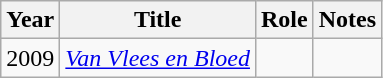<table class="wikitable sortable">
<tr>
<th>Year</th>
<th>Title</th>
<th>Role</th>
<th class="unsortable">Notes</th>
</tr>
<tr>
<td>2009</td>
<td><em><a href='#'>Van Vlees en Bloed</a></em></td>
<td></td>
<td></td>
</tr>
</table>
